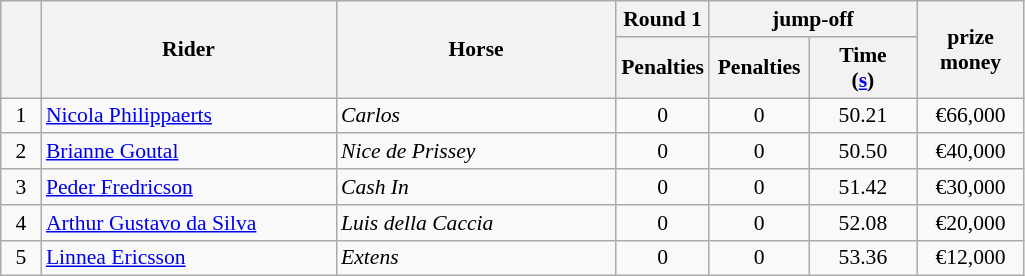<table class="wikitable" style="font-size: 90%">
<tr>
<th rowspan=2 width=20></th>
<th rowspan=2 width=190>Rider</th>
<th rowspan=2 width=180>Horse</th>
<th>Round 1</th>
<th colspan=2>jump-off</th>
<th rowspan=2 width=65>prize<br>money</th>
</tr>
<tr>
<th width=50>Penalties</th>
<th width=60>Penalties</th>
<th width=65>Time<br>(<a href='#'>s</a>)</th>
</tr>
<tr>
<td align=center>1</td>
<td> <a href='#'>Nicola Philippaerts</a></td>
<td><em>Carlos</em></td>
<td align=center>0</td>
<td align=center>0</td>
<td align=center>50.21</td>
<td align=center>€66,000</td>
</tr>
<tr>
<td align=center>2</td>
<td> <a href='#'>Brianne Goutal</a></td>
<td><em>Nice de Prissey</em></td>
<td align=center>0</td>
<td align=center>0</td>
<td align=center>50.50</td>
<td align=center>€40,000</td>
</tr>
<tr>
<td align=center>3</td>
<td> <a href='#'>Peder Fredricson</a></td>
<td><em>Cash In</em></td>
<td align=center>0</td>
<td align=center>0</td>
<td align=center>51.42</td>
<td align=center>€30,000</td>
</tr>
<tr>
<td align=center>4</td>
<td>  <a href='#'>Arthur Gustavo da Silva</a></td>
<td><em>Luis della Caccia</em></td>
<td align=center>0</td>
<td align=center>0</td>
<td align=center>52.08</td>
<td align=center>€20,000</td>
</tr>
<tr>
<td align=center>5</td>
<td> <a href='#'>Linnea Ericsson</a></td>
<td><em>Extens</em></td>
<td align=center>0</td>
<td align=center>0</td>
<td align=center>53.36</td>
<td align=center>€12,000</td>
</tr>
</table>
